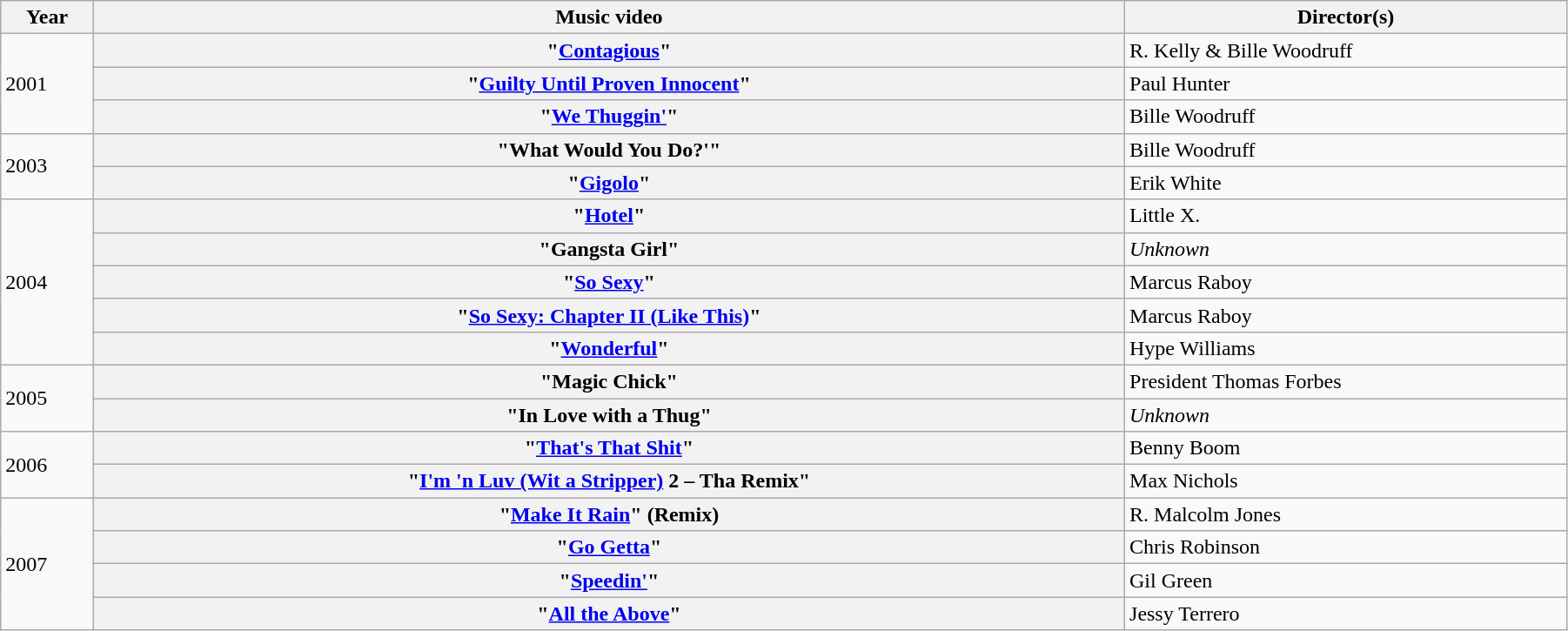<table class="wikitable plainrowheaders" width=95%>
<tr>
<th scope="col" width=3%>Year</th>
<th scope="col" width=35%>Music video</th>
<th scope="col" width=15%>Director(s)</th>
</tr>
<tr>
<td rowspan="3">2001</td>
<th scope="row">"<a href='#'>Contagious</a>" </th>
<td>R. Kelly & Bille Woodruff</td>
</tr>
<tr>
<th scope="row">"<a href='#'>Guilty Until Proven Innocent</a>" </th>
<td>Paul Hunter</td>
</tr>
<tr>
<th scope="row">"<a href='#'>We Thuggin'</a>" </th>
<td>Bille Woodruff</td>
</tr>
<tr>
<td rowspan="2">2003</td>
<th scope="row">"What Would You Do?'" </th>
<td>Bille Woodruff</td>
</tr>
<tr>
<th scope="row">"<a href='#'>Gigolo</a>" </th>
<td>Erik White</td>
</tr>
<tr>
<td rowspan="5">2004</td>
<th scope="row">"<a href='#'>Hotel</a>" </th>
<td>Little X.</td>
</tr>
<tr>
<th scope="row">"Gangsta Girl" </th>
<td><em>Unknown</em></td>
</tr>
<tr>
<th scope="row">"<a href='#'>So Sexy</a>" </th>
<td>Marcus Raboy</td>
</tr>
<tr>
<th scope="row">"<a href='#'>So Sexy: Chapter II (Like This)</a>" </th>
<td>Marcus Raboy</td>
</tr>
<tr>
<th scope="row">"<a href='#'>Wonderful</a>" </th>
<td>Hype Williams</td>
</tr>
<tr>
<td rowspan="2">2005</td>
<th scope="row">"Magic Chick" </th>
<td>President Thomas Forbes</td>
</tr>
<tr>
<th scope="row">"In Love with a Thug" </th>
<td><em>Unknown</em></td>
</tr>
<tr>
<td rowspan="2">2006</td>
<th scope="row">"<a href='#'>That's That Shit</a>" </th>
<td>Benny Boom</td>
</tr>
<tr>
<th scope="row">"<a href='#'>I'm 'n Luv (Wit a Stripper)</a> 2 – Tha Remix" </th>
<td>Max Nichols</td>
</tr>
<tr>
<td rowspan="4">2007</td>
<th scope="row">"<a href='#'>Make It Rain</a>" (Remix) </th>
<td>R. Malcolm Jones</td>
</tr>
<tr>
<th scope="row">"<a href='#'>Go Getta</a>" </th>
<td>Chris Robinson</td>
</tr>
<tr>
<th scope="row">"<a href='#'>Speedin'</a>" </th>
<td>Gil Green</td>
</tr>
<tr>
<th scope="row">"<a href='#'>All the Above</a>" </th>
<td>Jessy Terrero</td>
</tr>
</table>
